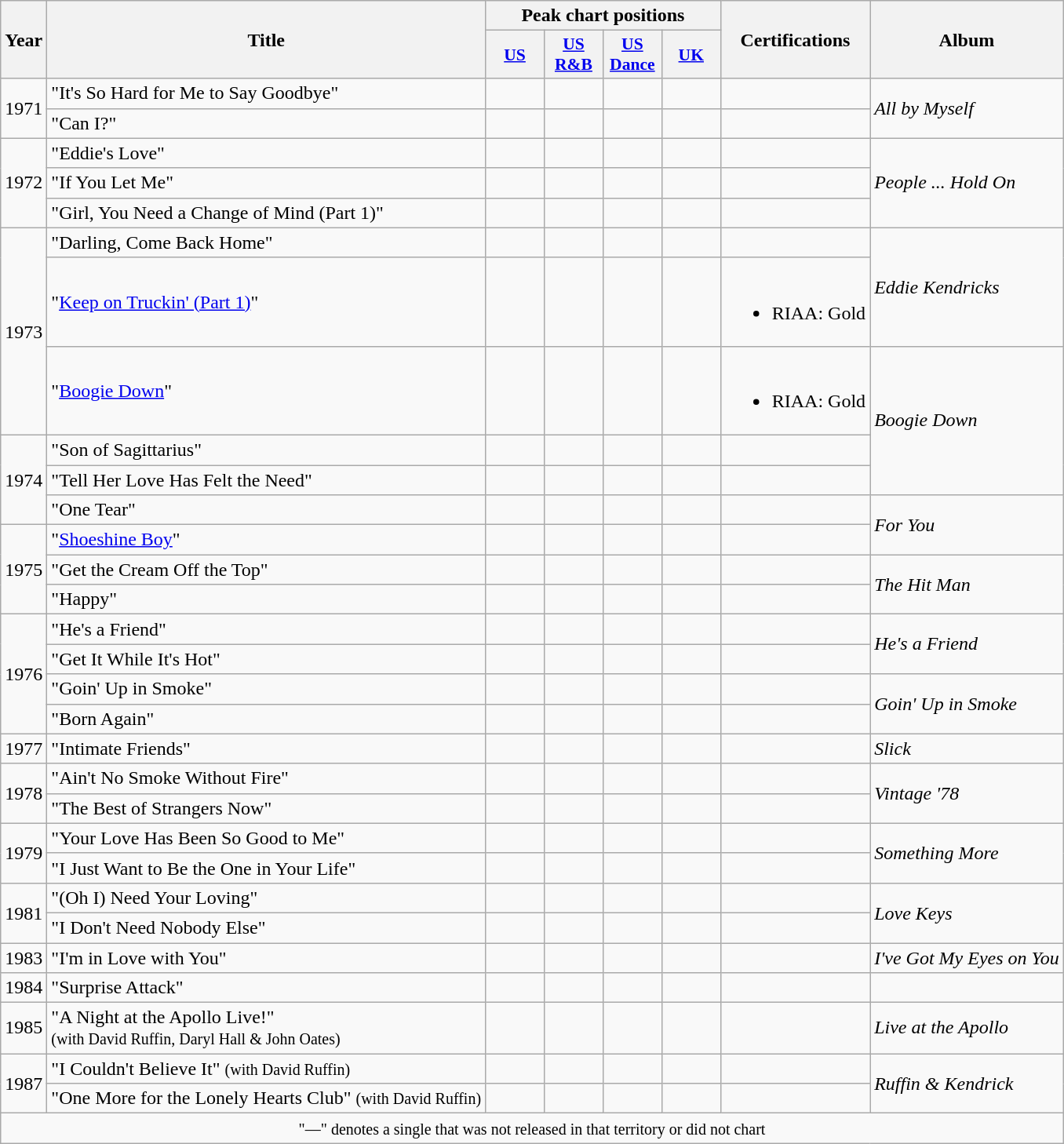<table class="wikitable">
<tr>
<th rowspan="2">Year</th>
<th rowspan="2">Title</th>
<th colspan="4">Peak chart positions</th>
<th rowspan="2">Certifications</th>
<th rowspan="2">Album</th>
</tr>
<tr>
<th scope="col" style="width:3em;font-size:90%;"><a href='#'>US</a><br></th>
<th scope="col" style="width:3em;font-size:90%;"><a href='#'>US R&B</a><br></th>
<th scope="col" style="width:3em;font-size:90%;"><a href='#'>US Dance</a><br></th>
<th scope="col" style="width:3em;font-size:90%;"><a href='#'>UK</a><br></th>
</tr>
<tr>
<td rowspan="2">1971</td>
<td>"It's So Hard for Me to Say Goodbye"</td>
<td></td>
<td></td>
<td></td>
<td></td>
<td></td>
<td rowspan="2"><em>All by Myself</em></td>
</tr>
<tr>
<td>"Can I?"</td>
<td></td>
<td></td>
<td></td>
<td></td>
<td></td>
</tr>
<tr>
<td rowspan="3">1972</td>
<td>"Eddie's Love"</td>
<td></td>
<td></td>
<td></td>
<td></td>
<td></td>
<td rowspan="3"><em>People ... Hold On</em></td>
</tr>
<tr>
<td>"If You Let Me"</td>
<td></td>
<td></td>
<td></td>
<td></td>
<td></td>
</tr>
<tr>
<td>"Girl, You Need a Change of Mind (Part 1)"</td>
<td></td>
<td></td>
<td></td>
<td></td>
<td></td>
</tr>
<tr>
<td rowspan="3">1973</td>
<td>"Darling, Come Back Home"</td>
<td></td>
<td></td>
<td></td>
<td></td>
<td></td>
<td rowspan="2"><em>Eddie Kendricks</em></td>
</tr>
<tr>
<td>"<a href='#'>Keep on Truckin' (Part 1)</a>"</td>
<td></td>
<td></td>
<td></td>
<td></td>
<td><br><ul><li>RIAA: Gold</li></ul></td>
</tr>
<tr>
<td>"<a href='#'>Boogie Down</a>"</td>
<td></td>
<td></td>
<td></td>
<td></td>
<td><br><ul><li>RIAA: Gold</li></ul></td>
<td rowspan="3"><em>Boogie Down</em></td>
</tr>
<tr>
<td rowspan="3">1974</td>
<td>"Son of Sagittarius"</td>
<td></td>
<td></td>
<td></td>
<td></td>
<td></td>
</tr>
<tr>
<td>"Tell Her Love Has Felt the Need"</td>
<td></td>
<td></td>
<td></td>
<td></td>
<td></td>
</tr>
<tr>
<td>"One Tear"</td>
<td></td>
<td></td>
<td></td>
<td></td>
<td></td>
<td rowspan="2"><em>For You</em></td>
</tr>
<tr>
<td rowspan="3">1975</td>
<td>"<a href='#'>Shoeshine Boy</a>"</td>
<td></td>
<td></td>
<td></td>
<td></td>
<td></td>
</tr>
<tr>
<td>"Get the Cream Off the Top"</td>
<td></td>
<td></td>
<td></td>
<td></td>
<td></td>
<td rowspan="2"><em>The Hit Man</em></td>
</tr>
<tr>
<td>"Happy"</td>
<td></td>
<td></td>
<td></td>
<td></td>
<td></td>
</tr>
<tr>
<td rowspan="4">1976</td>
<td>"He's a Friend"</td>
<td></td>
<td></td>
<td></td>
<td></td>
<td></td>
<td rowspan="2"><em>He's a Friend</em></td>
</tr>
<tr>
<td>"Get It While It's Hot"</td>
<td></td>
<td></td>
<td></td>
<td></td>
<td></td>
</tr>
<tr>
<td>"Goin' Up in Smoke"</td>
<td></td>
<td></td>
<td></td>
<td></td>
<td></td>
<td rowspan="2"><em>Goin' Up in Smoke</em></td>
</tr>
<tr>
<td>"Born Again"</td>
<td></td>
<td></td>
<td></td>
<td></td>
<td></td>
</tr>
<tr>
<td rowspan="1">1977</td>
<td>"Intimate Friends"</td>
<td></td>
<td></td>
<td></td>
<td></td>
<td></td>
<td><em>Slick</em></td>
</tr>
<tr>
<td rowspan="2">1978</td>
<td>"Ain't No Smoke Without Fire"</td>
<td></td>
<td></td>
<td></td>
<td></td>
<td></td>
<td rowspan="2"><em>Vintage '78</em></td>
</tr>
<tr>
<td>"The Best of Strangers Now"</td>
<td></td>
<td></td>
<td></td>
<td></td>
<td></td>
</tr>
<tr>
<td rowspan="2">1979</td>
<td>"Your Love Has Been So Good to Me"</td>
<td></td>
<td></td>
<td></td>
<td></td>
<td></td>
<td rowspan="2"><em>Something More</em></td>
</tr>
<tr>
<td>"I Just Want to Be the One in Your Life"</td>
<td></td>
<td></td>
<td></td>
<td></td>
<td></td>
</tr>
<tr>
<td rowspan="2">1981</td>
<td>"(Oh I) Need Your Loving"</td>
<td></td>
<td></td>
<td></td>
<td></td>
<td></td>
<td rowspan="2"><em>Love Keys</em></td>
</tr>
<tr>
<td>"I Don't Need Nobody Else"</td>
<td></td>
<td></td>
<td></td>
<td></td>
<td></td>
</tr>
<tr>
<td>1983</td>
<td>"I'm in Love with You"</td>
<td></td>
<td></td>
<td></td>
<td></td>
<td></td>
<td><em>I've Got My Eyes on You</em></td>
</tr>
<tr>
<td>1984</td>
<td>"Surprise Attack"</td>
<td></td>
<td></td>
<td></td>
<td></td>
<td></td>
<td></td>
</tr>
<tr>
<td>1985</td>
<td>"A Night at the Apollo Live!" <br><small>(with David Ruffin, Daryl Hall & John Oates)</small></td>
<td></td>
<td></td>
<td></td>
<td></td>
<td></td>
<td><em>Live at the Apollo</em></td>
</tr>
<tr>
<td rowspan="2">1987</td>
<td>"I Couldn't Believe It" <small>(with David Ruffin)</small></td>
<td></td>
<td></td>
<td></td>
<td></td>
<td></td>
<td rowspan="2"><em>Ruffin & Kendrick</em></td>
</tr>
<tr>
<td>"One More for the Lonely Hearts Club" <small>(with David Ruffin)</small></td>
<td></td>
<td></td>
<td></td>
<td></td>
<td></td>
</tr>
<tr>
<td colspan="8" style="text-align:center;"><small>"—" denotes a single that was not released in that territory or did not chart</small></td>
</tr>
</table>
